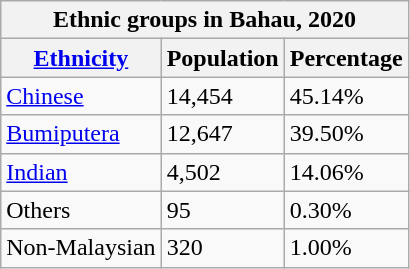<table class="wikitable">
<tr>
<th style="text-align:center;" colspan=3>Ethnic groups in Bahau, 2020</th>
</tr>
<tr>
<th><a href='#'>Ethnicity</a></th>
<th>Population</th>
<th>Percentage</th>
</tr>
<tr>
<td><a href='#'>Chinese</a></td>
<td>14,454</td>
<td>45.14%</td>
</tr>
<tr>
<td><a href='#'>Bumiputera</a></td>
<td>12,647</td>
<td>39.50%</td>
</tr>
<tr>
<td><a href='#'>Indian</a></td>
<td>4,502</td>
<td>14.06%</td>
</tr>
<tr>
<td>Others</td>
<td>95</td>
<td>0.30%</td>
</tr>
<tr>
<td>Non-Malaysian</td>
<td>320</td>
<td>1.00%</td>
</tr>
</table>
